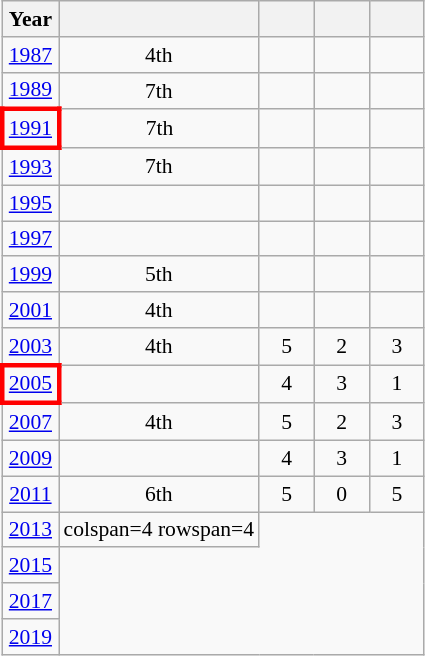<table class="wikitable" style="text-align: center;font-size:90%;">
<tr>
<th>Year</th>
<th></th>
<th width=30></th>
<th width=30></th>
<th width=30></th>
</tr>
<tr>
<td> <a href='#'>1987</a></td>
<td>4th</td>
<td></td>
<td></td>
<td></td>
</tr>
<tr>
<td> <a href='#'>1989</a></td>
<td>7th</td>
<td></td>
<td></td>
<td></td>
</tr>
<tr>
<td style="border: 3px solid red"> <a href='#'>1991</a></td>
<td>7th</td>
<td></td>
<td></td>
<td></td>
</tr>
<tr>
<td> <a href='#'>1993</a></td>
<td>7th</td>
<td></td>
<td></td>
<td></td>
</tr>
<tr>
<td> <a href='#'>1995</a></td>
<td></td>
<td></td>
<td></td>
<td></td>
</tr>
<tr>
<td> <a href='#'>1997</a></td>
<td></td>
<td></td>
<td></td>
<td></td>
</tr>
<tr>
<td> <a href='#'>1999</a></td>
<td>5th</td>
<td></td>
<td></td>
<td></td>
</tr>
<tr>
<td> <a href='#'>2001</a></td>
<td>4th</td>
<td></td>
<td></td>
<td></td>
</tr>
<tr>
<td> <a href='#'>2003</a></td>
<td>4th</td>
<td>5</td>
<td>2</td>
<td>3</td>
</tr>
<tr>
<td style="border: 3px solid red"> <a href='#'>2005</a></td>
<td></td>
<td>4</td>
<td>3</td>
<td>1</td>
</tr>
<tr>
<td> <a href='#'>2007</a></td>
<td>4th</td>
<td>5</td>
<td>2</td>
<td>3</td>
</tr>
<tr>
<td> <a href='#'>2009</a></td>
<td></td>
<td>4</td>
<td>3</td>
<td>1</td>
</tr>
<tr>
<td> <a href='#'>2011</a></td>
<td>6th</td>
<td>5</td>
<td>0</td>
<td>5</td>
</tr>
<tr>
<td> <a href='#'>2013</a></td>
<td>colspan=4 rowspan=4 </td>
</tr>
<tr>
<td> <a href='#'>2015</a></td>
</tr>
<tr>
<td> <a href='#'>2017</a></td>
</tr>
<tr>
<td> <a href='#'>2019</a></td>
</tr>
</table>
